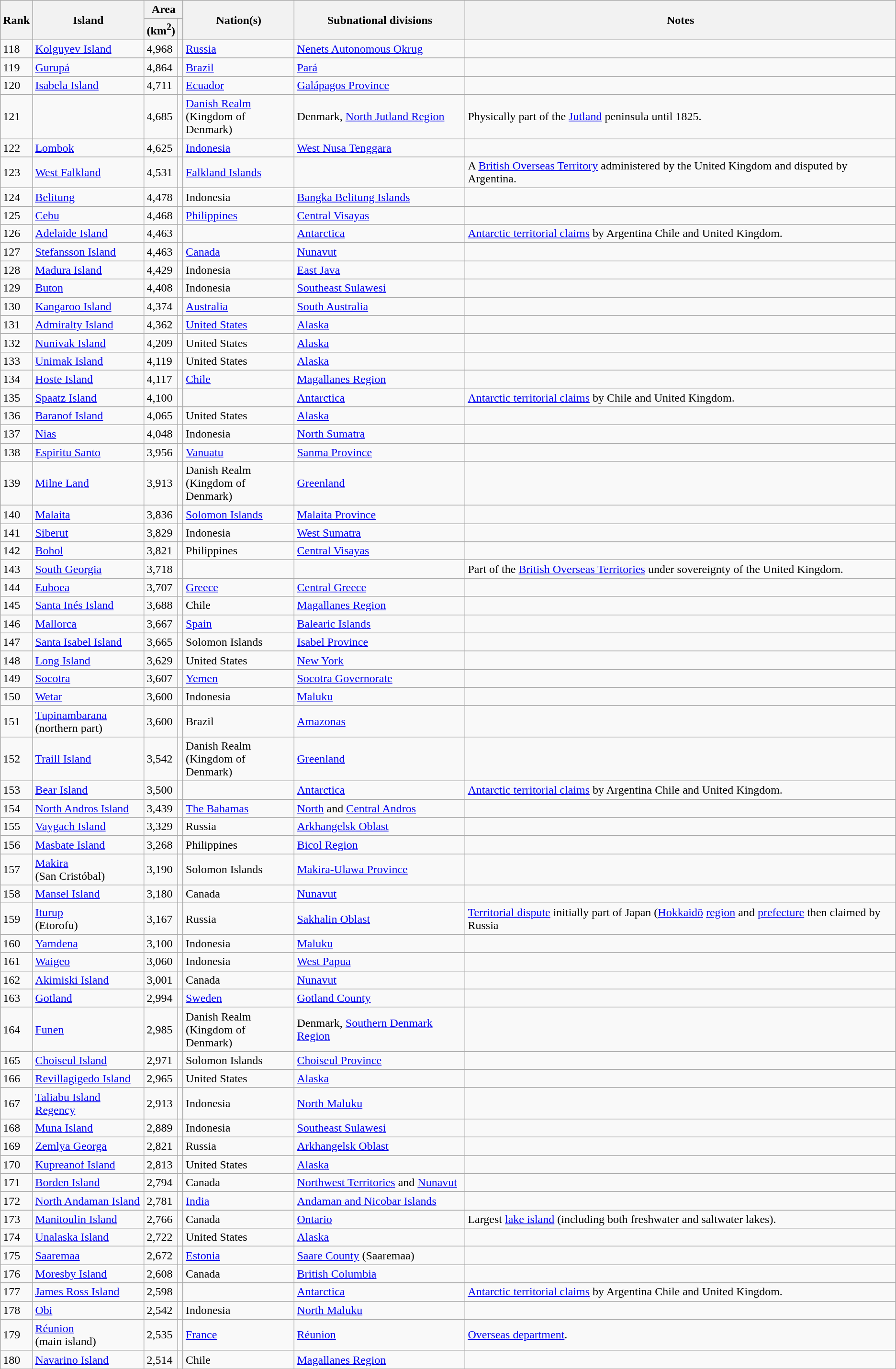<table class="sortable wikitable">
<tr>
<th rowspan=2>Rank</th>
<th rowspan=2>Island</th>
<th colspan=2>Area</th>
<th rowspan=2>Nation(s)</th>
<th rowspan=2>Subnational divisions</th>
<th rowspan=2>Notes</th>
</tr>
<tr>
<th class="unsortable">(km<sup>2</sup>)</th>
<th class="unsortable"></th>
</tr>
<tr>
<td>118</td>
<td><a href='#'>Kolguyev Island</a></td>
<td>4,968</td>
<td></td>
<td><a href='#'>Russia</a></td>
<td><a href='#'>Nenets Autonomous Okrug</a></td>
<td></td>
</tr>
<tr>
<td>119</td>
<td><a href='#'>Gurupá</a></td>
<td>4,864</td>
<td></td>
<td><a href='#'>Brazil</a></td>
<td><a href='#'>Pará</a></td>
<td></td>
</tr>
<tr>
<td>120</td>
<td><a href='#'>Isabela Island</a></td>
<td>4,711</td>
<td></td>
<td><a href='#'>Ecuador</a></td>
<td><a href='#'>Galápagos Province</a></td>
<td></td>
</tr>
<tr>
<td>121</td>
<td></td>
<td>4,685</td>
<td></td>
<td><a href='#'>Danish Realm</a><br>(Kingdom of Denmark)</td>
<td>Denmark, <a href='#'>North Jutland Region</a></td>
<td>Physically part of the <a href='#'>Jutland</a> peninsula until 1825.</td>
</tr>
<tr>
<td>122</td>
<td><a href='#'>Lombok</a></td>
<td>4,625</td>
<td></td>
<td><a href='#'>Indonesia</a></td>
<td><a href='#'>West Nusa Tenggara</a></td>
<td></td>
</tr>
<tr>
<td>123</td>
<td><a href='#'>West Falkland</a></td>
<td>4,531</td>
<td></td>
<td><a href='#'>Falkland Islands</a></td>
<td></td>
<td>A <a href='#'>British Overseas Territory</a> administered by the United Kingdom and disputed by Argentina.</td>
</tr>
<tr>
<td>124</td>
<td><a href='#'>Belitung</a></td>
<td>4,478</td>
<td></td>
<td>Indonesia</td>
<td><a href='#'>Bangka Belitung Islands</a></td>
<td></td>
</tr>
<tr>
<td>125</td>
<td><a href='#'>Cebu</a></td>
<td>4,468</td>
<td></td>
<td><a href='#'>Philippines</a></td>
<td><a href='#'>Central Visayas</a></td>
<td></td>
</tr>
<tr>
<td>126</td>
<td><a href='#'>Adelaide Island</a></td>
<td>4,463</td>
<td></td>
<td></td>
<td><a href='#'>Antarctica</a></td>
<td><a href='#'>Antarctic territorial claims</a> by Argentina Chile and United Kingdom.</td>
</tr>
<tr>
<td>127</td>
<td><a href='#'>Stefansson Island</a></td>
<td>4,463</td>
<td></td>
<td><a href='#'>Canada</a></td>
<td><a href='#'>Nunavut</a></td>
<td></td>
</tr>
<tr>
<td>128</td>
<td><a href='#'>Madura Island</a></td>
<td>4,429</td>
<td></td>
<td>Indonesia</td>
<td><a href='#'>East Java</a></td>
<td></td>
</tr>
<tr>
<td>129</td>
<td><a href='#'>Buton</a></td>
<td>4,408</td>
<td></td>
<td>Indonesia</td>
<td><a href='#'>Southeast Sulawesi</a></td>
<td></td>
</tr>
<tr>
<td>130</td>
<td><a href='#'>Kangaroo Island</a></td>
<td>4,374</td>
<td></td>
<td><a href='#'>Australia</a></td>
<td><a href='#'>South Australia</a></td>
<td></td>
</tr>
<tr>
<td>131</td>
<td><a href='#'>Admiralty Island</a></td>
<td>4,362</td>
<td></td>
<td><a href='#'>United States</a></td>
<td><a href='#'>Alaska</a></td>
<td></td>
</tr>
<tr>
<td>132</td>
<td><a href='#'>Nunivak Island</a></td>
<td>4,209</td>
<td></td>
<td>United States</td>
<td><a href='#'>Alaska</a></td>
<td></td>
</tr>
<tr>
<td>133</td>
<td><a href='#'>Unimak Island</a></td>
<td>4,119</td>
<td></td>
<td>United States</td>
<td><a href='#'>Alaska</a></td>
<td></td>
</tr>
<tr>
<td>134</td>
<td><a href='#'>Hoste Island</a></td>
<td>4,117</td>
<td></td>
<td><a href='#'>Chile</a></td>
<td><a href='#'>Magallanes Region</a></td>
<td></td>
</tr>
<tr>
<td>135</td>
<td><a href='#'>Spaatz Island</a></td>
<td>4,100</td>
<td></td>
<td></td>
<td><a href='#'>Antarctica</a></td>
<td><a href='#'>Antarctic territorial claims</a> by Chile and United Kingdom.</td>
</tr>
<tr>
<td>136</td>
<td><a href='#'>Baranof Island</a></td>
<td>4,065</td>
<td></td>
<td>United States</td>
<td><a href='#'>Alaska</a></td>
<td></td>
</tr>
<tr>
<td>137</td>
<td><a href='#'>Nias</a></td>
<td>4,048</td>
<td></td>
<td>Indonesia</td>
<td><a href='#'>North Sumatra</a></td>
<td></td>
</tr>
<tr>
<td>138</td>
<td><a href='#'>Espiritu Santo</a></td>
<td>3,956</td>
<td></td>
<td><a href='#'>Vanuatu</a></td>
<td><a href='#'>Sanma Province</a></td>
<td></td>
</tr>
<tr>
<td>139</td>
<td><a href='#'>Milne Land</a></td>
<td>3,913</td>
<td></td>
<td>Danish Realm<br>(Kingdom of Denmark)</td>
<td><a href='#'>Greenland</a></td>
<td></td>
</tr>
<tr>
<td>140</td>
<td><a href='#'>Malaita</a></td>
<td>3,836</td>
<td></td>
<td><a href='#'>Solomon Islands</a></td>
<td><a href='#'>Malaita Province</a></td>
<td></td>
</tr>
<tr>
<td>141</td>
<td><a href='#'>Siberut</a></td>
<td>3,829</td>
<td></td>
<td>Indonesia</td>
<td><a href='#'>West Sumatra</a></td>
<td></td>
</tr>
<tr>
<td>142</td>
<td><a href='#'>Bohol</a></td>
<td>3,821</td>
<td></td>
<td>Philippines</td>
<td><a href='#'>Central Visayas</a></td>
<td></td>
</tr>
<tr>
<td>143</td>
<td><a href='#'>South Georgia</a></td>
<td>3,718</td>
<td></td>
<td></td>
<td></td>
<td>Part of the <a href='#'>British Overseas Territories</a> under sovereignty of the United Kingdom.</td>
</tr>
<tr>
<td>144</td>
<td><a href='#'>Euboea</a></td>
<td>3,707</td>
<td></td>
<td><a href='#'>Greece</a></td>
<td><a href='#'>Central Greece</a></td>
<td></td>
</tr>
<tr>
<td>145</td>
<td><a href='#'>Santa Inés Island</a></td>
<td>3,688</td>
<td></td>
<td>Chile</td>
<td><a href='#'>Magallanes Region</a></td>
<td></td>
</tr>
<tr>
<td>146</td>
<td><a href='#'>Mallorca</a></td>
<td>3,667</td>
<td></td>
<td><a href='#'>Spain</a></td>
<td><a href='#'>Balearic Islands</a></td>
<td></td>
</tr>
<tr>
<td>147</td>
<td><a href='#'>Santa Isabel Island</a></td>
<td>3,665</td>
<td></td>
<td>Solomon Islands</td>
<td><a href='#'>Isabel Province</a></td>
<td></td>
</tr>
<tr>
<td>148</td>
<td><a href='#'>Long Island</a></td>
<td>3,629</td>
<td></td>
<td>United States</td>
<td><a href='#'>New York</a></td>
<td></td>
</tr>
<tr>
<td>149</td>
<td><a href='#'>Socotra</a></td>
<td>3,607</td>
<td></td>
<td><a href='#'>Yemen</a></td>
<td><a href='#'>Socotra Governorate</a></td>
<td></td>
</tr>
<tr>
<td>150</td>
<td><a href='#'>Wetar</a></td>
<td>3,600</td>
<td></td>
<td>Indonesia</td>
<td><a href='#'>Maluku</a></td>
<td></td>
</tr>
<tr>
<td>151</td>
<td><a href='#'>Tupinambarana</a><br>(northern part)</td>
<td>3,600</td>
<td></td>
<td>Brazil</td>
<td><a href='#'>Amazonas</a></td>
<td></td>
</tr>
<tr>
<td>152</td>
<td><a href='#'>Traill Island</a></td>
<td>3,542</td>
<td></td>
<td>Danish Realm<br>(Kingdom of Denmark)</td>
<td><a href='#'>Greenland</a></td>
<td></td>
</tr>
<tr>
<td>153</td>
<td><a href='#'>Bear Island</a></td>
<td>3,500</td>
<td></td>
<td></td>
<td><a href='#'>Antarctica</a></td>
<td><a href='#'>Antarctic territorial claims</a> by Argentina Chile and United Kingdom.</td>
</tr>
<tr>
<td>154</td>
<td><a href='#'>North Andros Island</a></td>
<td>3,439</td>
<td></td>
<td><a href='#'>The Bahamas</a></td>
<td><a href='#'>North</a> and <a href='#'>Central Andros</a></td>
<td></td>
</tr>
<tr>
<td>155</td>
<td><a href='#'>Vaygach Island</a></td>
<td>3,329</td>
<td></td>
<td>Russia</td>
<td><a href='#'>Arkhangelsk Oblast</a></td>
<td></td>
</tr>
<tr>
<td>156</td>
<td><a href='#'>Masbate Island</a></td>
<td>3,268</td>
<td></td>
<td>Philippines</td>
<td><a href='#'>Bicol Region</a></td>
<td></td>
</tr>
<tr>
<td>157</td>
<td><a href='#'>Makira</a><br>(San Cristóbal)</td>
<td>3,190</td>
<td></td>
<td>Solomon Islands</td>
<td><a href='#'>Makira-Ulawa Province</a></td>
<td></td>
</tr>
<tr>
<td>158</td>
<td><a href='#'>Mansel Island</a></td>
<td>3,180</td>
<td></td>
<td>Canada</td>
<td><a href='#'>Nunavut</a></td>
<td></td>
</tr>
<tr>
<td>159</td>
<td><a href='#'>Iturup</a><br>(Etorofu)</td>
<td>3,167</td>
<td></td>
<td>Russia</td>
<td><a href='#'>Sakhalin Oblast</a></td>
<td><a href='#'>Territorial dispute</a> initially part of Japan (<a href='#'>Hokkaidō</a> <a href='#'>region</a> and <a href='#'>prefecture</a> then claimed by Russia</td>
</tr>
<tr>
<td>160</td>
<td><a href='#'>Yamdena</a></td>
<td>3,100</td>
<td></td>
<td>Indonesia</td>
<td><a href='#'>Maluku</a></td>
<td></td>
</tr>
<tr>
<td>161</td>
<td><a href='#'>Waigeo</a></td>
<td>3,060</td>
<td></td>
<td>Indonesia</td>
<td><a href='#'>West Papua</a></td>
<td></td>
</tr>
<tr>
<td>162</td>
<td><a href='#'>Akimiski Island</a></td>
<td>3,001</td>
<td></td>
<td>Canada</td>
<td><a href='#'>Nunavut</a></td>
<td></td>
</tr>
<tr>
<td>163</td>
<td><a href='#'>Gotland</a></td>
<td>2,994</td>
<td></td>
<td><a href='#'>Sweden</a></td>
<td><a href='#'>Gotland County</a></td>
<td></td>
</tr>
<tr>
<td>164</td>
<td><a href='#'>Funen</a></td>
<td>2,985</td>
<td></td>
<td>Danish Realm<br>(Kingdom of Denmark)</td>
<td>Denmark, <a href='#'>Southern Denmark Region</a></td>
<td></td>
</tr>
<tr>
<td>165</td>
<td><a href='#'>Choiseul Island</a></td>
<td>2,971</td>
<td></td>
<td>Solomon Islands</td>
<td><a href='#'>Choiseul Province</a></td>
<td></td>
</tr>
<tr>
<td>166</td>
<td><a href='#'>Revillagigedo Island</a></td>
<td>2,965</td>
<td></td>
<td>United States</td>
<td><a href='#'>Alaska</a></td>
<td></td>
</tr>
<tr>
<td>167</td>
<td><a href='#'>Taliabu Island Regency</a></td>
<td>2,913</td>
<td></td>
<td>Indonesia</td>
<td><a href='#'>North Maluku</a></td>
<td></td>
</tr>
<tr>
<td>168</td>
<td><a href='#'>Muna Island</a></td>
<td>2,889</td>
<td></td>
<td>Indonesia</td>
<td><a href='#'>Southeast Sulawesi</a></td>
<td></td>
</tr>
<tr>
<td>169</td>
<td><a href='#'>Zemlya Georga</a></td>
<td>2,821</td>
<td></td>
<td>Russia</td>
<td><a href='#'>Arkhangelsk Oblast</a></td>
<td></td>
</tr>
<tr>
<td>170</td>
<td><a href='#'>Kupreanof Island</a></td>
<td>2,813</td>
<td></td>
<td>United States</td>
<td><a href='#'>Alaska</a></td>
<td></td>
</tr>
<tr>
<td>171</td>
<td><a href='#'>Borden Island</a></td>
<td>2,794</td>
<td></td>
<td>Canada</td>
<td><a href='#'>Northwest Territories</a> and <a href='#'>Nunavut</a></td>
<td></td>
</tr>
<tr>
<td>172</td>
<td><a href='#'>North Andaman Island</a></td>
<td>2,781</td>
<td></td>
<td><a href='#'>India</a></td>
<td><a href='#'>Andaman and Nicobar Islands</a></td>
<td></td>
</tr>
<tr>
<td>173</td>
<td><a href='#'>Manitoulin Island</a></td>
<td>2,766</td>
<td></td>
<td>Canada</td>
<td><a href='#'>Ontario</a></td>
<td>Largest <a href='#'>lake island</a> (including both freshwater and saltwater lakes).</td>
</tr>
<tr>
<td>174</td>
<td><a href='#'>Unalaska Island</a></td>
<td>2,722</td>
<td></td>
<td>United States</td>
<td><a href='#'>Alaska</a></td>
<td></td>
</tr>
<tr>
<td>175</td>
<td><a href='#'>Saaremaa</a></td>
<td>2,672</td>
<td></td>
<td><a href='#'>Estonia</a></td>
<td><a href='#'>Saare County</a> (Saaremaa)</td>
<td></td>
</tr>
<tr>
<td>176</td>
<td><a href='#'>Moresby Island</a></td>
<td>2,608</td>
<td></td>
<td>Canada</td>
<td><a href='#'>British Columbia</a></td>
<td></td>
</tr>
<tr>
<td>177</td>
<td><a href='#'>James Ross Island</a></td>
<td>2,598</td>
<td></td>
<td></td>
<td><a href='#'>Antarctica</a></td>
<td><a href='#'>Antarctic territorial claims</a> by Argentina Chile and United Kingdom.</td>
</tr>
<tr>
<td>178</td>
<td><a href='#'>Obi</a></td>
<td>2,542</td>
<td></td>
<td>Indonesia</td>
<td><a href='#'>North Maluku</a></td>
<td></td>
</tr>
<tr>
<td>179</td>
<td><a href='#'>Réunion</a><br>(main island)</td>
<td>2,535</td>
<td></td>
<td><a href='#'>France</a></td>
<td><a href='#'>Réunion</a></td>
<td><a href='#'>Overseas department</a>.</td>
</tr>
<tr>
<td>180</td>
<td><a href='#'>Navarino Island</a></td>
<td>2,514</td>
<td></td>
<td>Chile</td>
<td><a href='#'>Magallanes Region</a></td>
<td></td>
</tr>
</table>
